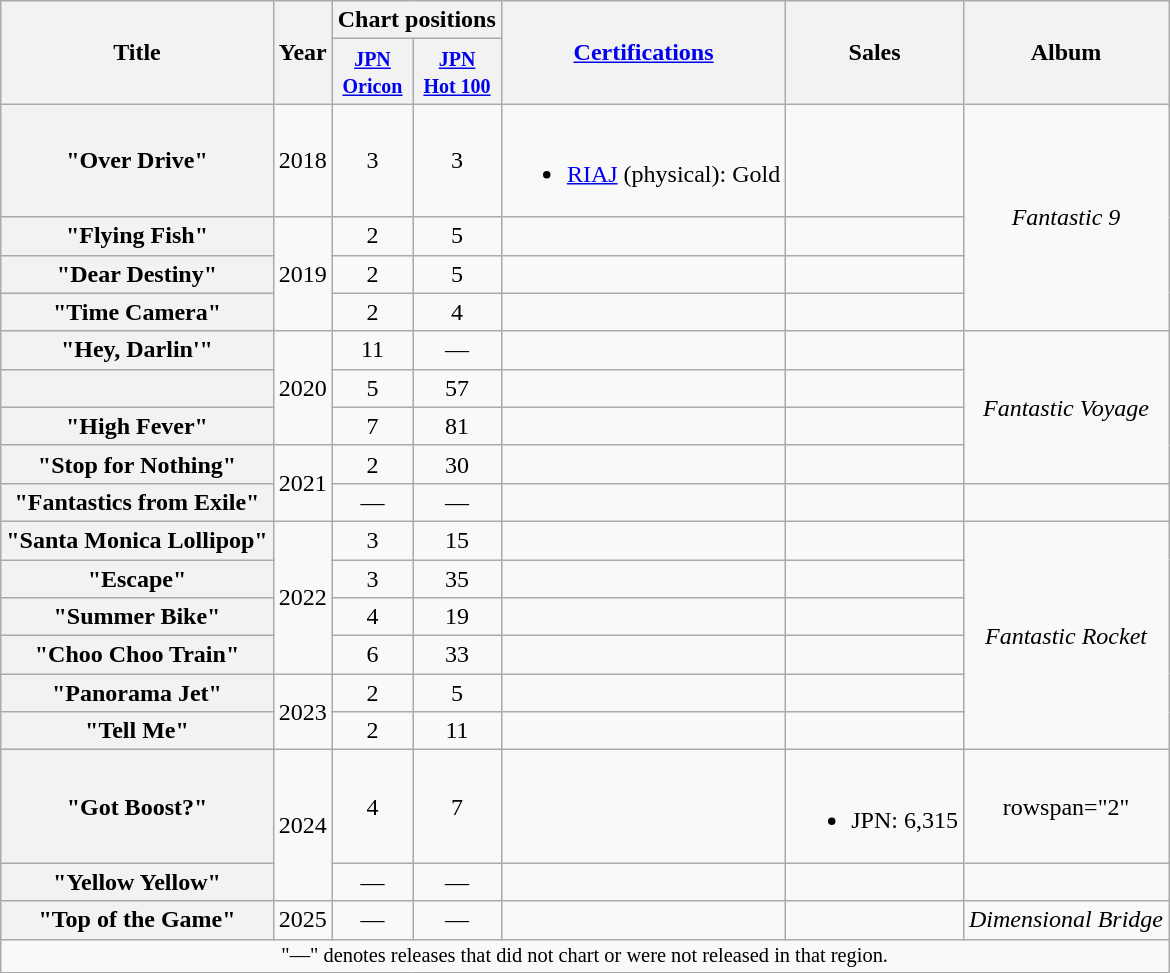<table class="wikitable plainrowheaders" style="text-align:center">
<tr>
<th scope="col" rowspan="2">Title</th>
<th scope="col" rowspan="2">Year</th>
<th scope="col" colspan="2">Chart positions</th>
<th scope="col" rowspan="2"><a href='#'>Certifications</a></th>
<th rowspan="2">Sales</th>
<th rowspan="2" scope="col">Album</th>
</tr>
<tr>
<th scope="col"><small><a href='#'>JPN<br>Oricon</a></small><br></th>
<th scope="col"><small><a href='#'>JPN<br>Hot 100</a></small><br></th>
</tr>
<tr>
<th scope="row">"Over Drive"</th>
<td>2018</td>
<td>3</td>
<td>3</td>
<td><br><ul><li><a href='#'>RIAJ</a> <span>(physical)</span>: Gold</li></ul></td>
<td></td>
<td rowspan="4"><em>Fantastic 9</em></td>
</tr>
<tr>
<th scope="row">"Flying Fish"</th>
<td rowspan="3">2019</td>
<td>2</td>
<td>5</td>
<td></td>
<td></td>
</tr>
<tr>
<th scope="row">"Dear Destiny"</th>
<td>2</td>
<td>5</td>
<td></td>
<td></td>
</tr>
<tr>
<th scope="row">"Time Camera"</th>
<td>2</td>
<td>4</td>
<td></td>
<td></td>
</tr>
<tr>
<th scope="row">"Hey, Darlin'"</th>
<td rowspan="3">2020</td>
<td>11</td>
<td>—</td>
<td></td>
<td></td>
<td rowspan="4"><em>Fantastic Voyage</em></td>
</tr>
<tr>
<th scope="row"></th>
<td>5</td>
<td>57</td>
<td></td>
<td></td>
</tr>
<tr>
<th scope="row">"High Fever"</th>
<td>7</td>
<td>81</td>
<td></td>
<td></td>
</tr>
<tr>
<th scope="row">"Stop for Nothing"</th>
<td rowspan="2">2021</td>
<td>2</td>
<td>30</td>
<td></td>
<td></td>
</tr>
<tr>
<th scope="row">"Fantastics from Exile"</th>
<td>—</td>
<td>—</td>
<td></td>
<td></td>
<td></td>
</tr>
<tr>
<th scope="row">"Santa Monica Lollipop"</th>
<td rowspan="4">2022</td>
<td>3</td>
<td>15</td>
<td></td>
<td></td>
<td rowspan="6"><em>Fantastic Rocket</em></td>
</tr>
<tr>
<th scope="row">"Escape"</th>
<td>3</td>
<td>35</td>
<td></td>
<td></td>
</tr>
<tr>
<th scope="row">"Summer Bike"</th>
<td>4</td>
<td>19</td>
<td></td>
<td></td>
</tr>
<tr>
<th scope="row">"Choo Choo Train"</th>
<td>6</td>
<td>33</td>
<td></td>
<td></td>
</tr>
<tr>
<th scope="row">"Panorama Jet"</th>
<td rowspan="2">2023</td>
<td>2</td>
<td>5</td>
<td></td>
<td></td>
</tr>
<tr>
<th scope="row">"Tell Me"</th>
<td>2</td>
<td>11</td>
<td></td>
<td></td>
</tr>
<tr>
<th scope="row">"Got Boost?"</th>
<td rowspan="2">2024</td>
<td>4</td>
<td>7</td>
<td></td>
<td><br><ul><li>JPN: 6,315 </li></ul></td>
<td>rowspan="2" </td>
</tr>
<tr>
<th scope="row">"Yellow Yellow"</th>
<td>—</td>
<td>—</td>
<td></td>
<td></td>
</tr>
<tr>
<th scope="row">"Top of the Game"</th>
<td>2025</td>
<td>—</td>
<td>—</td>
<td></td>
<td></td>
<td><em>Dimensional Bridge</em></td>
</tr>
<tr>
<td colspan="7" style="font-size:85%">"—" denotes releases that did not chart or were not released in that region.</td>
</tr>
</table>
